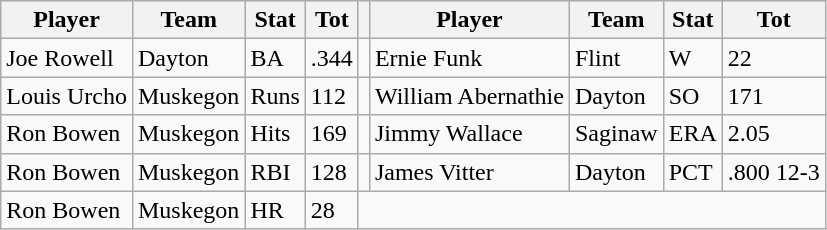<table class="wikitable">
<tr>
<th>Player</th>
<th>Team</th>
<th>Stat</th>
<th>Tot</th>
<th></th>
<th>Player</th>
<th>Team</th>
<th>Stat</th>
<th>Tot</th>
</tr>
<tr>
<td>Joe Rowell</td>
<td>Dayton</td>
<td>BA</td>
<td>.344</td>
<td></td>
<td>Ernie Funk</td>
<td>Flint</td>
<td>W</td>
<td>22</td>
</tr>
<tr>
<td>Louis Urcho</td>
<td>Muskegon</td>
<td>Runs</td>
<td>112</td>
<td></td>
<td>William Abernathie</td>
<td>Dayton</td>
<td>SO</td>
<td>171</td>
</tr>
<tr>
<td>Ron Bowen</td>
<td>Muskegon</td>
<td>Hits</td>
<td>169</td>
<td></td>
<td>Jimmy Wallace</td>
<td>Saginaw</td>
<td>ERA</td>
<td>2.05</td>
</tr>
<tr>
<td>Ron Bowen</td>
<td>Muskegon</td>
<td>RBI</td>
<td>128</td>
<td></td>
<td>James Vitter</td>
<td>Dayton</td>
<td>PCT</td>
<td>.800 12-3</td>
</tr>
<tr>
<td>Ron Bowen</td>
<td>Muskegon</td>
<td>HR</td>
<td>28</td>
</tr>
</table>
